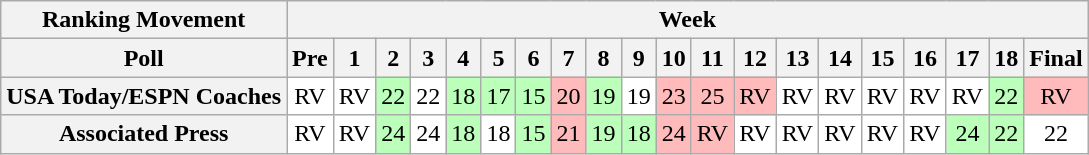<table class="wikitable" style="white-space:nowrap;">
<tr align="center">
<th>Ranking Movement</th>
<th colspan=20>Week</th>
</tr>
<tr>
<th>Poll</th>
<th>Pre</th>
<th>1</th>
<th>2</th>
<th>3</th>
<th>4</th>
<th>5</th>
<th>6</th>
<th>7</th>
<th>8</th>
<th>9</th>
<th>10</th>
<th>11</th>
<th>12</th>
<th>13</th>
<th>14</th>
<th>15</th>
<th>16</th>
<th>17</th>
<th>18</th>
<th>Final</th>
</tr>
<tr style="text-align:center;">
<th>USA Today/ESPN Coaches</th>
<td style="background:#FFF;">RV</td>
<td style="background:#FFF;">RV</td>
<td style="background:#bbffbb;">22</td>
<td style="background:#FFF;">22</td>
<td style="background:#bbffbb;">18</td>
<td style="background:#bbffbb;">17</td>
<td style="background:#bbffbb;">15</td>
<td style="background:#FFBBBB;">20</td>
<td style="background:#bbffbb;">19</td>
<td style="background:#FFF;">19</td>
<td style="background:#FFBBBB;">23</td>
<td style="background:#FFBBBB;">25</td>
<td style="background:#FFBBBB;">RV</td>
<td style="background:#FFF;">RV</td>
<td style="background:#FFF;">RV</td>
<td style="background:#FFF;">RV</td>
<td style="background:#FFF;">RV</td>
<td style="background:#FFF;">RV</td>
<td style="background:#bbffbb;">22</td>
<td style="background:#FFBBBB;">RV</td>
</tr>
<tr style="text-align:center;">
<th>Associated Press</th>
<td style="background:#FFF;">RV</td>
<td style="background:#FFF;">RV</td>
<td style="background:#bbffbb;">24</td>
<td style="background:#FFF;">24</td>
<td style="background:#bbffbb;">18</td>
<td style="background:#FFF;">18</td>
<td style="background:#bbffbb;">15</td>
<td style="background:#FFBBBB;">21</td>
<td style="background:#bbffbb;">19</td>
<td style="background:#bbffbb;">18</td>
<td style="background:#FFBBBB;">24</td>
<td style="background:#FFBBBB;">RV</td>
<td style="background:#FFF;">RV</td>
<td style="background:#FFF;">RV</td>
<td style="background:#FFF;">RV</td>
<td style="background:#FFF;">RV</td>
<td style="background:#FFF;">RV</td>
<td style="background:#bbffbb;">24</td>
<td style="background:#bbffbb;">22</td>
<td style="background:#FFF;">22</td>
</tr>
</table>
